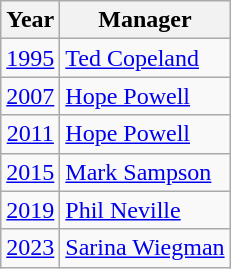<table class="wikitable">
<tr>
<th>Year</th>
<th>Manager</th>
</tr>
<tr>
<td align=center><a href='#'>1995</a></td>
<td> <a href='#'>Ted Copeland</a></td>
</tr>
<tr>
<td align=center><a href='#'>2007</a></td>
<td> <a href='#'>Hope Powell</a></td>
</tr>
<tr>
<td align=center><a href='#'>2011</a></td>
<td> <a href='#'>Hope Powell</a></td>
</tr>
<tr>
<td align=center><a href='#'>2015</a></td>
<td> <a href='#'>Mark Sampson</a></td>
</tr>
<tr>
<td align=center><a href='#'>2019</a></td>
<td> <a href='#'>Phil Neville</a></td>
</tr>
<tr>
<td align=center><a href='#'>2023</a></td>
<td> <a href='#'>Sarina Wiegman</a></td>
</tr>
</table>
